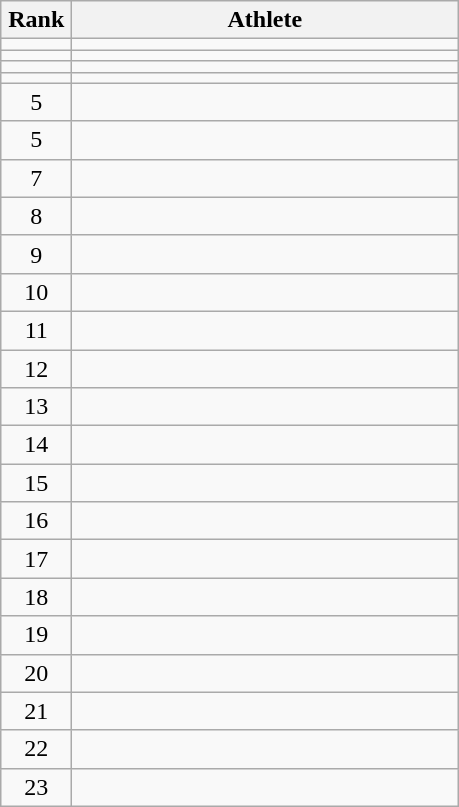<table class="wikitable" style="text-align: center;">
<tr>
<th width=40>Rank</th>
<th width=250>Athlete</th>
</tr>
<tr>
<td></td>
<td align="left"></td>
</tr>
<tr>
<td></td>
<td align="left"></td>
</tr>
<tr>
<td></td>
<td align="left"></td>
</tr>
<tr>
<td></td>
<td align="left"></td>
</tr>
<tr>
<td>5</td>
<td align="left"></td>
</tr>
<tr>
<td>5</td>
<td align="left"></td>
</tr>
<tr>
<td>7</td>
<td align="left"></td>
</tr>
<tr>
<td>8</td>
<td align="left"></td>
</tr>
<tr>
<td>9</td>
<td align="left"></td>
</tr>
<tr>
<td>10</td>
<td align="left"></td>
</tr>
<tr>
<td>11</td>
<td align="left"></td>
</tr>
<tr>
<td>12</td>
<td align="left"></td>
</tr>
<tr>
<td>13</td>
<td align="left"></td>
</tr>
<tr>
<td>14</td>
<td align="left"></td>
</tr>
<tr>
<td>15</td>
<td align="left"></td>
</tr>
<tr>
<td>16</td>
<td align="left"></td>
</tr>
<tr>
<td>17</td>
<td align="left"></td>
</tr>
<tr>
<td>18</td>
<td align="left"></td>
</tr>
<tr>
<td>19</td>
<td align="left"></td>
</tr>
<tr>
<td>20</td>
<td align="left"></td>
</tr>
<tr>
<td>21</td>
<td align="left"></td>
</tr>
<tr>
<td>22</td>
<td align="left"></td>
</tr>
<tr>
<td>23</td>
<td align="left"></td>
</tr>
</table>
